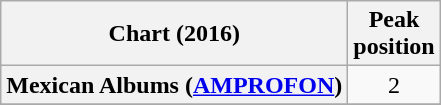<table class="wikitable sortable plainrowheaders" style="text-align:center">
<tr>
<th scope="col">Chart (2016)</th>
<th scope="col">Peak<br> position</th>
</tr>
<tr>
<th scope="row">Mexican Albums (<a href='#'>AMPROFON</a>)</th>
<td align="center">2</td>
</tr>
<tr>
</tr>
<tr>
</tr>
</table>
